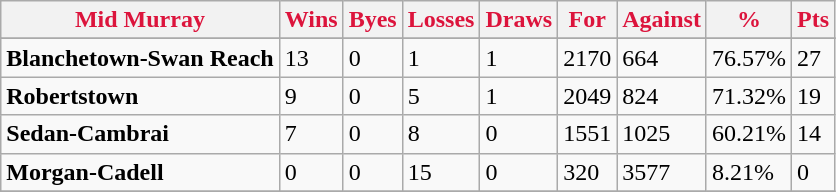<table class="wikitable">
<tr>
<th style="color:crimson">Mid Murray</th>
<th style="color:crimson">Wins</th>
<th style="color:crimson">Byes</th>
<th style="color:crimson">Losses</th>
<th style="color:crimson">Draws</th>
<th style="color:crimson">For</th>
<th style="color:crimson">Against</th>
<th style="color:crimson">%</th>
<th style="color:crimson">Pts</th>
</tr>
<tr>
</tr>
<tr>
</tr>
<tr>
<td><strong>	Blanchetown-Swan Reach	</strong></td>
<td>13</td>
<td>0</td>
<td>1</td>
<td>1</td>
<td>2170</td>
<td>664</td>
<td>76.57%</td>
<td>27</td>
</tr>
<tr>
<td><strong>	Robertstown	</strong></td>
<td>9</td>
<td>0</td>
<td>5</td>
<td>1</td>
<td>2049</td>
<td>824</td>
<td>71.32%</td>
<td>19</td>
</tr>
<tr>
<td><strong>	Sedan-Cambrai	</strong></td>
<td>7</td>
<td>0</td>
<td>8</td>
<td>0</td>
<td>1551</td>
<td>1025</td>
<td>60.21%</td>
<td>14</td>
</tr>
<tr>
<td><strong>	Morgan-Cadell	</strong></td>
<td>0</td>
<td>0</td>
<td>15</td>
<td>0</td>
<td>320</td>
<td>3577</td>
<td>8.21%</td>
<td>0</td>
</tr>
<tr>
</tr>
</table>
